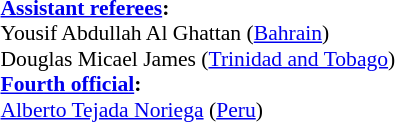<table width=100% style="font-size: 90%">
<tr>
<td><br><strong><a href='#'>Assistant referees</a>:</strong>
<br>Yousif Abdullah Al Ghattan (<a href='#'>Bahrain</a>)
<br>Douglas Micael James (<a href='#'>Trinidad and Tobago</a>)
<br><strong><a href='#'>Fourth official</a>:</strong>
<br><a href='#'>Alberto Tejada Noriega</a> (<a href='#'>Peru</a>)</td>
</tr>
</table>
